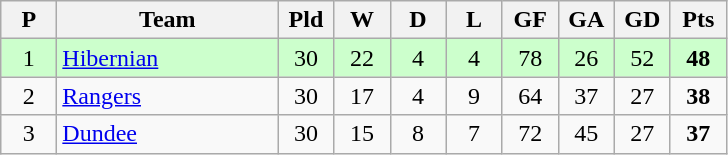<table class="wikitable" style="text-align: center;">
<tr>
<th width=30>P</th>
<th width=140>Team</th>
<th width=30>Pld</th>
<th width=30>W</th>
<th width=30>D</th>
<th width=30>L</th>
<th width=30>GF</th>
<th width=30>GA</th>
<th width=30>GD</th>
<th width=30>Pts</th>
</tr>
<tr style="background:#ccffcc;">
<td>1</td>
<td align=left><a href='#'>Hibernian</a></td>
<td>30</td>
<td>22</td>
<td>4</td>
<td>4</td>
<td>78</td>
<td>26</td>
<td>52</td>
<td><strong>48</strong></td>
</tr>
<tr>
<td>2</td>
<td align=left><a href='#'>Rangers</a></td>
<td>30</td>
<td>17</td>
<td>4</td>
<td>9</td>
<td>64</td>
<td>37</td>
<td>27</td>
<td><strong>38</strong></td>
</tr>
<tr>
<td>3</td>
<td align=left><a href='#'>Dundee</a></td>
<td>30</td>
<td>15</td>
<td>8</td>
<td>7</td>
<td>72</td>
<td>45</td>
<td>27</td>
<td><strong>37</strong></td>
</tr>
</table>
